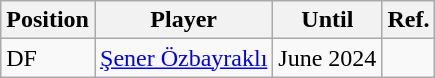<table class="wikitable">
<tr>
<th>Position</th>
<th>Player</th>
<th>Until</th>
<th>Ref.</th>
</tr>
<tr>
<td>DF</td>
<td> <a href='#'>Şener Özbayraklı</a></td>
<td>June 2024</td>
<td></td>
</tr>
</table>
